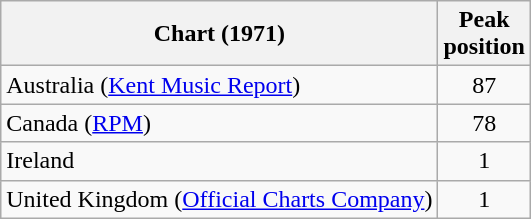<table class="wikitable">
<tr>
<th>Chart (1971)</th>
<th>Peak<br> position</th>
</tr>
<tr>
<td>Australia (<a href='#'>Kent Music Report</a>)</td>
<td align="center">87</td>
</tr>
<tr>
<td>Canada (<a href='#'>RPM</a>)</td>
<td align="center">78</td>
</tr>
<tr>
<td>Ireland</td>
<td align="center">1</td>
</tr>
<tr>
<td>United Kingdom (<a href='#'>Official Charts Company</a>)</td>
<td align="center">1</td>
</tr>
</table>
